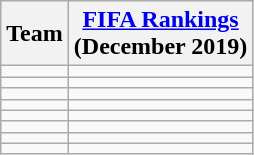<table class="wikitable sortable" style="text-align: left;">
<tr>
<th>Team</th>
<th><a href='#'>FIFA Rankings</a><br>(December 2019)</th>
</tr>
<tr>
<td></td>
<td></td>
</tr>
<tr>
<td></td>
<td></td>
</tr>
<tr>
<td></td>
<td></td>
</tr>
<tr>
<td></td>
<td></td>
</tr>
<tr>
<td></td>
<td></td>
</tr>
<tr>
<td></td>
<td></td>
</tr>
<tr>
<td></td>
<td></td>
</tr>
<tr>
<td></td>
<td></td>
</tr>
</table>
